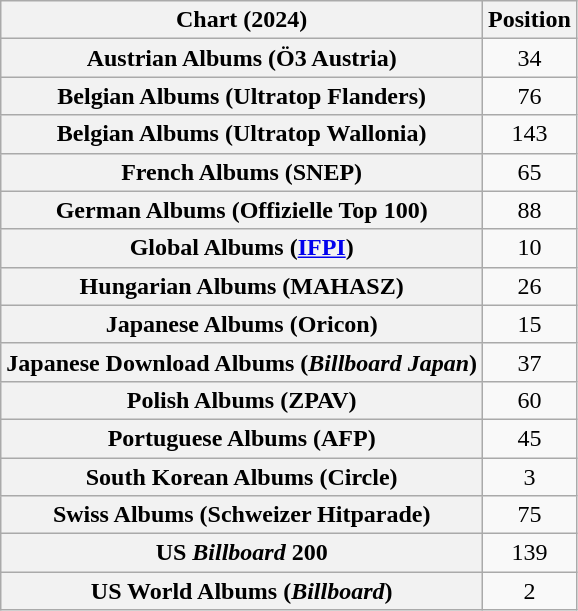<table class="wikitable sortable plainrowheaders" style="text-align:center">
<tr>
<th scope="col">Chart (2024)</th>
<th scope="col">Position</th>
</tr>
<tr>
<th scope="row">Austrian Albums (Ö3 Austria)</th>
<td>34</td>
</tr>
<tr>
<th scope="row">Belgian Albums (Ultratop Flanders)</th>
<td>76</td>
</tr>
<tr>
<th scope="row">Belgian Albums (Ultratop Wallonia)</th>
<td>143</td>
</tr>
<tr>
<th scope="row">French Albums (SNEP)</th>
<td>65</td>
</tr>
<tr>
<th scope="row">German Albums (Offizielle Top 100)</th>
<td>88</td>
</tr>
<tr>
<th scope="row">Global Albums (<a href='#'>IFPI</a>)</th>
<td>10</td>
</tr>
<tr>
<th scope="row">Hungarian Albums (MAHASZ)</th>
<td>26</td>
</tr>
<tr>
<th scope="row">Japanese Albums (Oricon)</th>
<td>15</td>
</tr>
<tr>
<th scope="row">Japanese Download Albums (<em>Billboard Japan</em>)</th>
<td>37</td>
</tr>
<tr>
<th scope="row">Polish Albums (ZPAV)</th>
<td>60</td>
</tr>
<tr>
<th scope="row">Portuguese Albums (AFP)</th>
<td>45</td>
</tr>
<tr>
<th scope="row">South Korean Albums (Circle)</th>
<td>3</td>
</tr>
<tr>
<th scope="row">Swiss Albums (Schweizer Hitparade)</th>
<td>75</td>
</tr>
<tr>
<th scope="row">US <em>Billboard</em> 200</th>
<td>139</td>
</tr>
<tr>
<th scope="row">US World Albums (<em>Billboard</em>)</th>
<td>2</td>
</tr>
</table>
